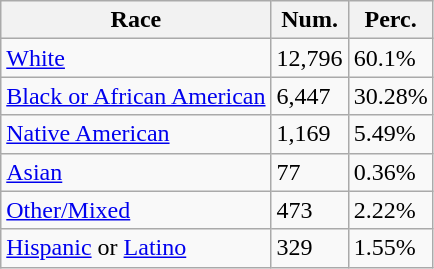<table class="wikitable">
<tr>
<th>Race</th>
<th>Num.</th>
<th>Perc.</th>
</tr>
<tr>
<td><a href='#'>White</a></td>
<td>12,796</td>
<td>60.1%</td>
</tr>
<tr>
<td><a href='#'>Black or African American</a></td>
<td>6,447</td>
<td>30.28%</td>
</tr>
<tr>
<td><a href='#'>Native American</a></td>
<td>1,169</td>
<td>5.49%</td>
</tr>
<tr>
<td><a href='#'>Asian</a></td>
<td>77</td>
<td>0.36%</td>
</tr>
<tr>
<td><a href='#'>Other/Mixed</a></td>
<td>473</td>
<td>2.22%</td>
</tr>
<tr>
<td><a href='#'>Hispanic</a> or <a href='#'>Latino</a></td>
<td>329</td>
<td>1.55%</td>
</tr>
</table>
